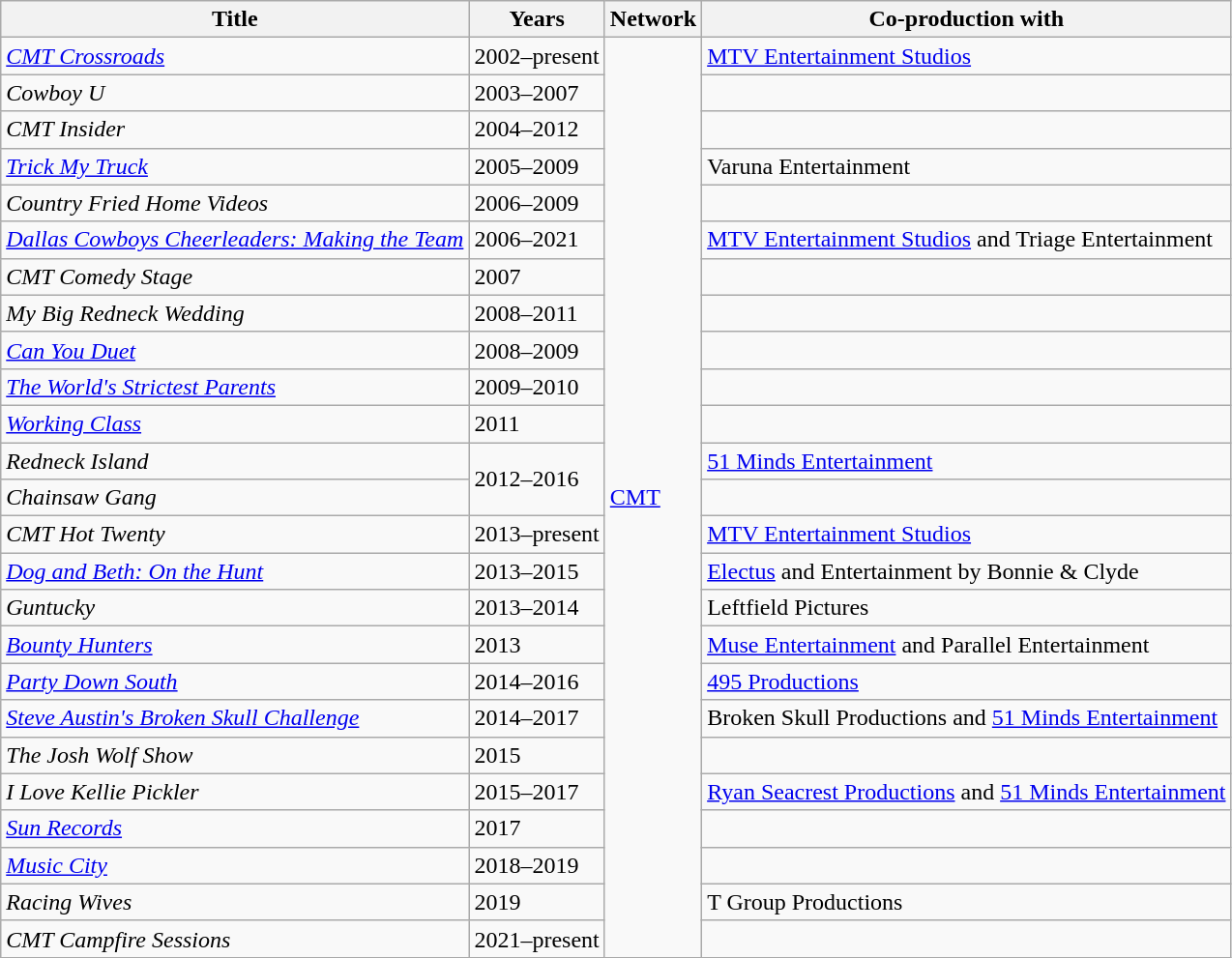<table class="wikitable sortable">
<tr>
<th>Title</th>
<th>Years</th>
<th>Network</th>
<th>Co-production with</th>
</tr>
<tr>
<td><em><a href='#'>CMT Crossroads</a></em></td>
<td>2002–present</td>
<td rowspan="25"><a href='#'>CMT</a></td>
<td><a href='#'>MTV Entertainment Studios</a></td>
</tr>
<tr>
<td><em>Cowboy U</em></td>
<td>2003–2007</td>
<td></td>
</tr>
<tr>
<td><em>CMT Insider</em></td>
<td>2004–2012</td>
<td></td>
</tr>
<tr>
<td><em><a href='#'>Trick My Truck</a></em></td>
<td>2005–2009</td>
<td>Varuna Entertainment</td>
</tr>
<tr>
<td><em>Country Fried Home Videos</em></td>
<td>2006–2009</td>
<td></td>
</tr>
<tr>
<td><em><a href='#'>Dallas Cowboys Cheerleaders: Making the Team</a></em></td>
<td>2006–2021</td>
<td><a href='#'>MTV Entertainment Studios</a> and Triage Entertainment</td>
</tr>
<tr>
<td><em>CMT Comedy Stage</em></td>
<td>2007</td>
<td></td>
</tr>
<tr>
<td><em>My Big Redneck Wedding</em></td>
<td>2008–2011</td>
<td></td>
</tr>
<tr>
<td><em><a href='#'>Can You Duet</a></em></td>
<td>2008–2009</td>
<td></td>
</tr>
<tr>
<td><em><a href='#'>The World's Strictest Parents</a></em></td>
<td>2009–2010</td>
<td></td>
</tr>
<tr>
<td><em><a href='#'>Working Class</a></em></td>
<td>2011</td>
<td></td>
</tr>
<tr>
<td><em>Redneck Island</em></td>
<td rowspan="2">2012–2016</td>
<td><a href='#'>51 Minds Entertainment</a></td>
</tr>
<tr>
<td><em>Chainsaw Gang</em></td>
<td></td>
</tr>
<tr>
<td><em>CMT Hot Twenty</em></td>
<td>2013–present</td>
<td><a href='#'>MTV Entertainment Studios</a></td>
</tr>
<tr>
<td><em><a href='#'>Dog and Beth: On the Hunt</a></em></td>
<td>2013–2015</td>
<td><a href='#'>Electus</a> and Entertainment by Bonnie & Clyde</td>
</tr>
<tr>
<td><em>Guntucky</em></td>
<td>2013–2014</td>
<td>Leftfield Pictures</td>
</tr>
<tr>
<td><em><a href='#'>Bounty Hunters</a></em></td>
<td>2013</td>
<td><a href='#'>Muse Entertainment</a> and Parallel Entertainment</td>
</tr>
<tr>
<td><em><a href='#'>Party Down South</a></em></td>
<td>2014–2016</td>
<td><a href='#'>495 Productions</a></td>
</tr>
<tr>
<td><em><a href='#'>Steve Austin's Broken Skull Challenge</a></em></td>
<td>2014–2017</td>
<td>Broken Skull Productions and <a href='#'>51 Minds Entertainment</a></td>
</tr>
<tr>
<td><em>The Josh Wolf Show</em></td>
<td>2015</td>
<td></td>
</tr>
<tr>
<td><em>I Love Kellie Pickler</em></td>
<td>2015–2017</td>
<td><a href='#'>Ryan Seacrest Productions</a> and <a href='#'>51 Minds Entertainment</a></td>
</tr>
<tr>
<td><em><a href='#'>Sun Records</a></em></td>
<td>2017</td>
<td></td>
</tr>
<tr>
<td><em><a href='#'>Music City</a></em></td>
<td>2018–2019</td>
<td></td>
</tr>
<tr>
<td><em>Racing Wives</em></td>
<td>2019</td>
<td>T Group Productions</td>
</tr>
<tr>
<td><em>CMT Campfire Sessions</em></td>
<td>2021–present</td>
<td></td>
</tr>
</table>
